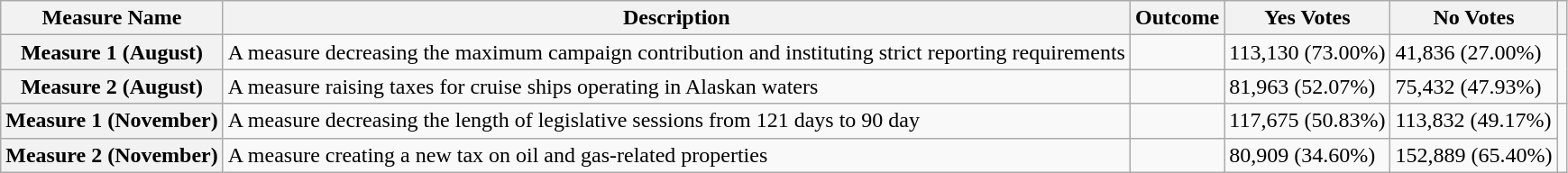<table class="wikitable sortable plainrowheaders">
<tr>
<th scope=col>Measure Name</th>
<th scope=col>Description</th>
<th scope=col>Outcome</th>
<th scope=col>Yes Votes</th>
<th scope=col>No Votes</th>
<th></th>
</tr>
<tr>
<th scope=row>Measure 1 (August)</th>
<td>A measure decreasing the maximum campaign contribution and instituting strict reporting requirements</td>
<td></td>
<td>113,130 (73.00%)</td>
<td>41,836 (27.00%)</td>
<td rowspan=2></td>
</tr>
<tr>
<th scope=row>Measure 2 (August)</th>
<td>A measure raising taxes for cruise ships operating in Alaskan waters</td>
<td></td>
<td>81,963 (52.07%)</td>
<td>75,432 (47.93%)</td>
</tr>
<tr>
<th scope=row>Measure 1 (November)</th>
<td>A measure decreasing the length of legislative sessions from 121 days to 90 day</td>
<td></td>
<td>117,675 (50.83%)</td>
<td>113,832 (49.17%)</td>
<td rowspan=2></td>
</tr>
<tr>
<th scope=row>Measure 2 (November)</th>
<td>A measure creating a new tax on oil and gas-related properties</td>
<td></td>
<td>80,909 (34.60%)</td>
<td>152,889 (65.40%)</td>
</tr>
</table>
